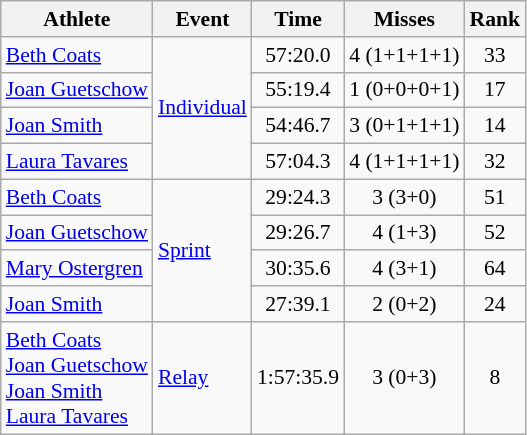<table class=wikitable style=font-size:90%;text-align:center>
<tr>
<th>Athlete</th>
<th>Event</th>
<th>Time</th>
<th>Misses</th>
<th>Rank</th>
</tr>
<tr>
<td align=left><a href='#'>Beth Coats</a></td>
<td align=left rowspan=4><a href='#'>Individual</a></td>
<td>57:20.0</td>
<td>4 (1+1+1+1)</td>
<td>33</td>
</tr>
<tr>
<td align=left><a href='#'>Joan Guetschow</a></td>
<td>55:19.4</td>
<td>1 (0+0+0+1)</td>
<td>17</td>
</tr>
<tr>
<td align=left><a href='#'>Joan Smith</a></td>
<td>54:46.7</td>
<td>3 (0+1+1+1)</td>
<td>14</td>
</tr>
<tr>
<td align=left><a href='#'>Laura Tavares</a></td>
<td>57:04.3</td>
<td>4 (1+1+1+1)</td>
<td>32</td>
</tr>
<tr>
<td align=left><a href='#'>Beth Coats</a></td>
<td align=left rowspan=4><a href='#'>Sprint</a></td>
<td>29:24.3</td>
<td>3 (3+0)</td>
<td>51</td>
</tr>
<tr>
<td align=left><a href='#'>Joan Guetschow</a></td>
<td>29:26.7</td>
<td>4 (1+3)</td>
<td>52</td>
</tr>
<tr>
<td align=left><a href='#'>Mary Ostergren</a></td>
<td>30:35.6</td>
<td>4 (3+1)</td>
<td>64</td>
</tr>
<tr>
<td align=left><a href='#'>Joan Smith</a></td>
<td>27:39.1</td>
<td>2 (0+2)</td>
<td>24</td>
</tr>
<tr>
<td align=left><a href='#'>Beth Coats</a><br><a href='#'>Joan Guetschow</a><br><a href='#'>Joan Smith</a><br><a href='#'>Laura Tavares</a></td>
<td align=left><a href='#'>Relay</a></td>
<td>1:57:35.9</td>
<td>3 (0+3)</td>
<td>8</td>
</tr>
</table>
